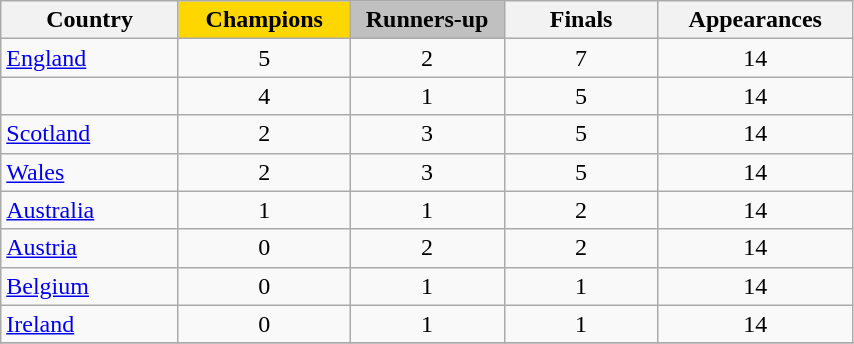<table class="wikitable sortable" style="width:45%;">
<tr>
<th width=15%>Country</th>
<th width=13% style="background:#FFD700;">Champions</th>
<th width=13% style="background:#C0C0C0;">Runners-up</th>
<th width=13%>Finals</th>
<th width=15%>Appearances</th>
</tr>
<tr>
<td> <a href='#'>England</a></td>
<td align=center>5</td>
<td align=center>2</td>
<td align="center">7</td>
<td align=center>14</td>
</tr>
<tr>
<td></td>
<td align=center>4</td>
<td align=center>1</td>
<td align=center>5</td>
<td align=center>14</td>
</tr>
<tr>
<td> <a href='#'>Scotland</a></td>
<td align=center>2</td>
<td align=center>3</td>
<td align=center>5</td>
<td align=center>14</td>
</tr>
<tr>
<td> <a href='#'>Wales</a></td>
<td align=center>2</td>
<td align=center>3</td>
<td align=center>5</td>
<td align=center>14</td>
</tr>
<tr>
<td> <a href='#'>Australia</a></td>
<td align=center>1</td>
<td align=center>1</td>
<td align=center>2</td>
<td align=center>14</td>
</tr>
<tr>
<td> <a href='#'>Austria</a></td>
<td align=center>0</td>
<td align=center>2</td>
<td align=center>2</td>
<td align=center>14</td>
</tr>
<tr>
<td> <a href='#'>Belgium</a></td>
<td align=center>0</td>
<td align=center>1</td>
<td align=center>1</td>
<td align=center>14</td>
</tr>
<tr>
<td> <a href='#'>Ireland</a></td>
<td align=center>0</td>
<td align=center>1</td>
<td align=center>1</td>
<td align=center>14</td>
</tr>
<tr>
</tr>
</table>
